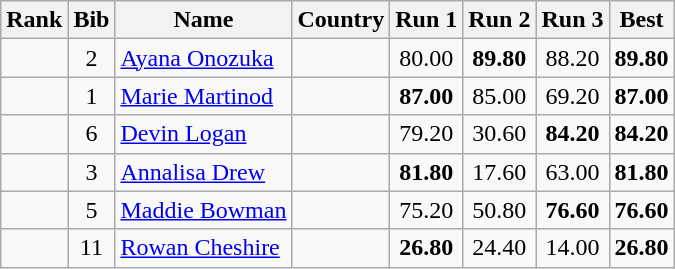<table class="wikitable sortable" style="text-align:center">
<tr>
<th>Rank</th>
<th>Bib</th>
<th>Name</th>
<th>Country</th>
<th>Run 1</th>
<th>Run 2</th>
<th>Run 3</th>
<th>Best</th>
</tr>
<tr>
<td></td>
<td>2</td>
<td align=left><a href='#'>Ayana Onozuka</a></td>
<td align=left></td>
<td>80.00</td>
<td><strong>89.80</strong></td>
<td>88.20</td>
<td><strong>89.80</strong></td>
</tr>
<tr>
<td></td>
<td>1</td>
<td align=left><a href='#'>Marie Martinod</a></td>
<td align=left></td>
<td><strong>87.00</strong></td>
<td>85.00</td>
<td>69.20</td>
<td><strong>87.00</strong></td>
</tr>
<tr>
<td></td>
<td>6</td>
<td align=left><a href='#'>Devin Logan</a></td>
<td align=left></td>
<td>79.20</td>
<td>30.60</td>
<td><strong>84.20</strong></td>
<td><strong>84.20</strong></td>
</tr>
<tr>
<td></td>
<td>3</td>
<td align=left><a href='#'>Annalisa Drew</a></td>
<td align=left></td>
<td><strong>81.80</strong></td>
<td>17.60</td>
<td>63.00</td>
<td><strong>81.80</strong></td>
</tr>
<tr>
<td></td>
<td>5</td>
<td align=left><a href='#'>Maddie Bowman</a></td>
<td align=left></td>
<td>75.20</td>
<td>50.80</td>
<td><strong>76.60</strong></td>
<td><strong>76.60</strong></td>
</tr>
<tr>
<td></td>
<td>11</td>
<td align=left><a href='#'>Rowan Cheshire</a></td>
<td align=left></td>
<td><strong>26.80</strong></td>
<td>24.40</td>
<td>14.00</td>
<td><strong>26.80</strong></td>
</tr>
</table>
